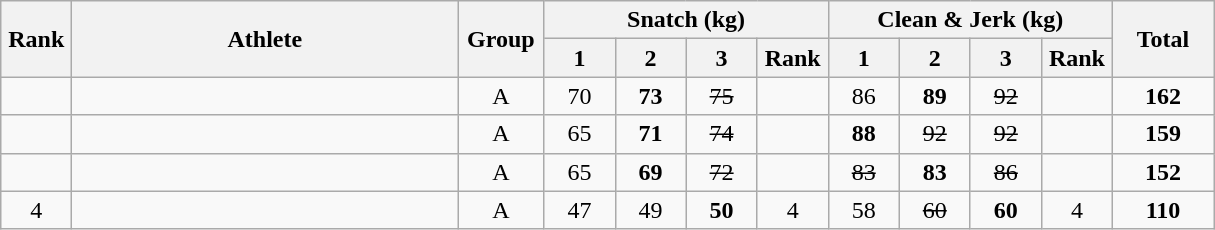<table class = "wikitable" style="text-align:center;">
<tr>
<th rowspan=2 width=40>Rank</th>
<th rowspan=2 width=250>Athlete</th>
<th rowspan=2 width=50>Group</th>
<th colspan=4>Snatch (kg)</th>
<th colspan=4>Clean & Jerk (kg)</th>
<th rowspan=2 width=60>Total</th>
</tr>
<tr>
<th width=40>1</th>
<th width=40>2</th>
<th width=40>3</th>
<th width=40>Rank</th>
<th width=40>1</th>
<th width=40>2</th>
<th width=40>3</th>
<th width=40>Rank</th>
</tr>
<tr>
<td></td>
<td align=left></td>
<td>A</td>
<td>70</td>
<td><strong>73</strong></td>
<td><s>75</s></td>
<td></td>
<td>86</td>
<td><strong>89</strong></td>
<td><s>92</s></td>
<td></td>
<td><strong>162</strong></td>
</tr>
<tr>
<td></td>
<td align=left></td>
<td>A</td>
<td>65</td>
<td><strong>71</strong></td>
<td><s>74</s></td>
<td></td>
<td><strong>88</strong></td>
<td><s>92</s></td>
<td><s>92</s></td>
<td></td>
<td><strong>159</strong></td>
</tr>
<tr>
<td></td>
<td align=left></td>
<td>A</td>
<td>65</td>
<td><strong>69</strong></td>
<td><s>72</s></td>
<td></td>
<td><s>83</s></td>
<td><strong>83</strong></td>
<td><s>86</s></td>
<td></td>
<td><strong>152</strong></td>
</tr>
<tr>
<td>4</td>
<td align=left></td>
<td>A</td>
<td>47</td>
<td>49</td>
<td><strong>50</strong></td>
<td>4</td>
<td>58</td>
<td><s>60</s></td>
<td><strong>60</strong></td>
<td>4</td>
<td><strong>110</strong></td>
</tr>
</table>
